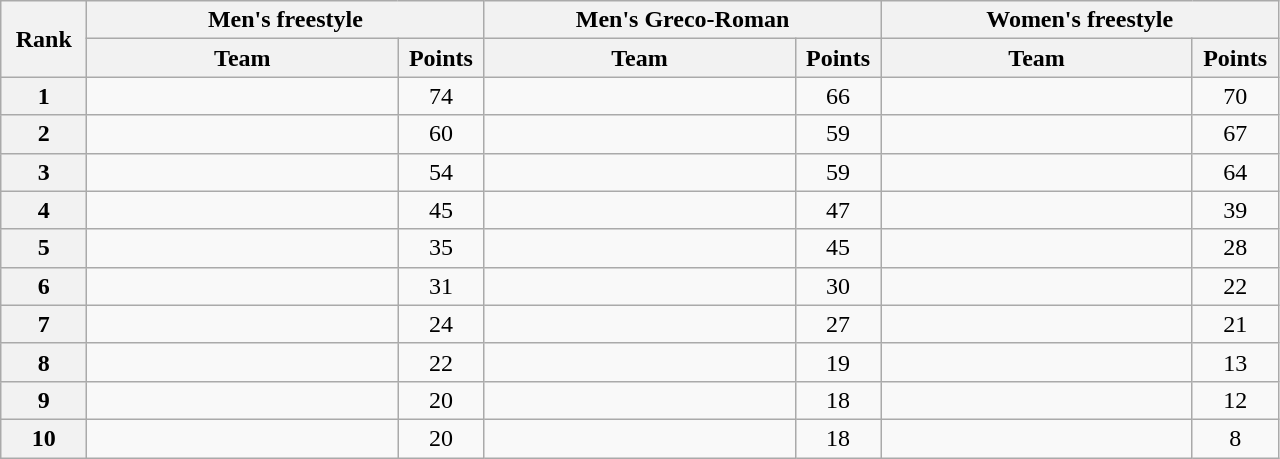<table class="wikitable" style="text-align:center;">
<tr>
<th rowspan="2" width="50">Rank</th>
<th colspan="2">Men's freestyle</th>
<th colspan="2">Men's Greco-Roman</th>
<th colspan="2">Women's freestyle</th>
</tr>
<tr>
<th width="200">Team</th>
<th width="50">Points</th>
<th width="200">Team</th>
<th width="50">Points</th>
<th width="200">Team</th>
<th width="50">Points</th>
</tr>
<tr>
<th>1</th>
<td align="left"></td>
<td>74</td>
<td align="left"></td>
<td>66</td>
<td align="left"></td>
<td>70</td>
</tr>
<tr>
<th>2</th>
<td align="left"></td>
<td>60</td>
<td align="left"></td>
<td>59</td>
<td align="left"></td>
<td>67</td>
</tr>
<tr>
<th>3</th>
<td align="left"></td>
<td>54</td>
<td align="left"></td>
<td>59</td>
<td align="left"></td>
<td>64</td>
</tr>
<tr>
<th>4</th>
<td align="left"></td>
<td>45</td>
<td align="left"></td>
<td>47</td>
<td align="left"></td>
<td>39</td>
</tr>
<tr>
<th>5</th>
<td align="left"></td>
<td>35</td>
<td align="left"></td>
<td>45</td>
<td align="left"></td>
<td>28</td>
</tr>
<tr>
<th>6</th>
<td align="left"></td>
<td>31</td>
<td align="left"></td>
<td>30</td>
<td align="left"></td>
<td>22</td>
</tr>
<tr>
<th>7</th>
<td align="left"></td>
<td>24</td>
<td align="left"></td>
<td>27</td>
<td align="left"></td>
<td>21</td>
</tr>
<tr>
<th>8</th>
<td align="left"></td>
<td>22</td>
<td align="left"></td>
<td>19</td>
<td align="left"></td>
<td>13</td>
</tr>
<tr>
<th>9</th>
<td align="left"></td>
<td>20</td>
<td align="left"></td>
<td>18</td>
<td align="left"></td>
<td>12</td>
</tr>
<tr>
<th>10</th>
<td align="left"></td>
<td>20</td>
<td align="left"></td>
<td>18</td>
<td align="left"></td>
<td>8</td>
</tr>
</table>
